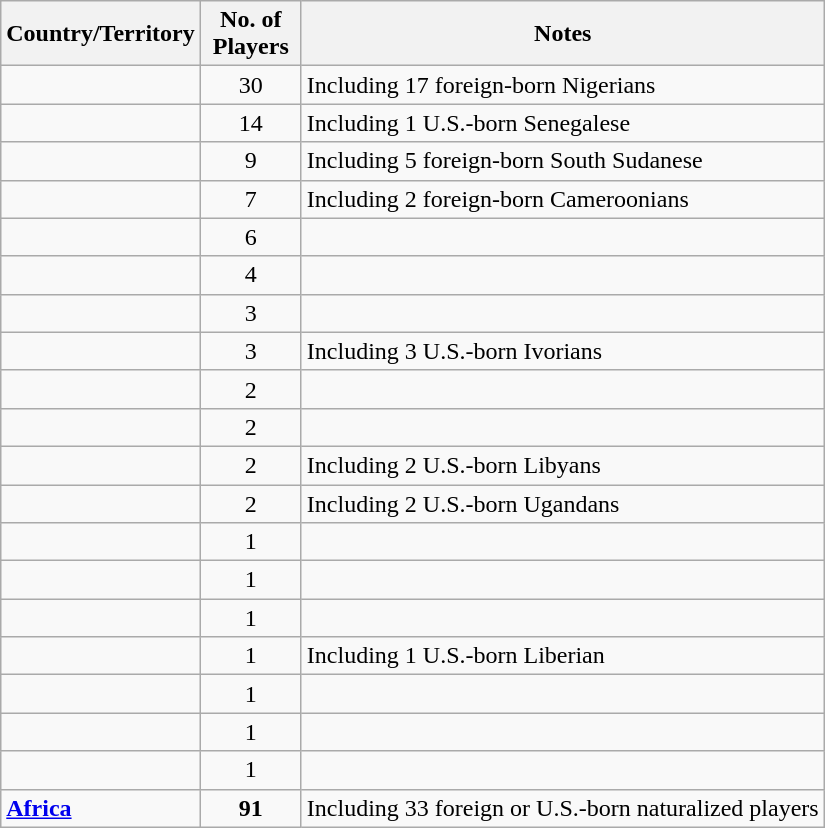<table class="wikitable sortable">
<tr>
<th scope="col" style="width:120px;">Country/Territory</th>
<th scope="col" style="width:60px;">No. of Players</th>
<th scope="col" class="unsortable">Notes</th>
</tr>
<tr>
<td></td>
<td style="text-align:center">30</td>
<td>Including 17 foreign-born Nigerians</td>
</tr>
<tr>
<td></td>
<td style="text-align:center">14</td>
<td>Including 1 U.S.-born Senegalese</td>
</tr>
<tr>
<td></td>
<td style="text-align:center">9</td>
<td>Including 5 foreign-born South Sudanese</td>
</tr>
<tr>
<td></td>
<td style="text-align:center">7</td>
<td>Including 2 foreign-born Cameroonians</td>
</tr>
<tr>
<td></td>
<td style="text-align:center">6</td>
<td></td>
</tr>
<tr>
<td></td>
<td style="text-align:center">4</td>
<td></td>
</tr>
<tr>
<td></td>
<td style="text-align:center">3</td>
<td></td>
</tr>
<tr>
<td></td>
<td style="text-align:center">3</td>
<td>Including 3 U.S.-born Ivorians</td>
</tr>
<tr>
<td></td>
<td style="text-align:center">2</td>
<td></td>
</tr>
<tr>
<td></td>
<td style="text-align:center">2</td>
<td></td>
</tr>
<tr>
<td></td>
<td style="text-align:center">2</td>
<td>Including 2 U.S.-born Libyans</td>
</tr>
<tr>
<td></td>
<td style="text-align:center">2</td>
<td>Including 2 U.S.-born Ugandans</td>
</tr>
<tr>
<td></td>
<td style="text-align:center">1</td>
<td></td>
</tr>
<tr>
<td></td>
<td style="text-align:center">1</td>
<td></td>
</tr>
<tr>
<td></td>
<td style="text-align:center">1</td>
<td></td>
</tr>
<tr>
<td></td>
<td style="text-align:center">1</td>
<td>Including 1 U.S.-born Liberian</td>
</tr>
<tr>
<td></td>
<td style="text-align:center">1</td>
<td></td>
</tr>
<tr>
<td></td>
<td style="text-align:center">1</td>
<td></td>
</tr>
<tr>
<td></td>
<td style="text-align:center">1</td>
<td></td>
</tr>
<tr>
<td><strong> <a href='#'>Africa</a></strong></td>
<td style="text-align:center"><strong>91</strong></td>
<td>Including 33 foreign or U.S.-born naturalized players</td>
</tr>
</table>
